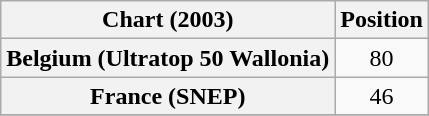<table class="wikitable sortable plainrowheaders">
<tr>
<th>Chart (2003)</th>
<th>Position</th>
</tr>
<tr>
<th scope="row">Belgium (Ultratop 50 Wallonia)</th>
<td align="center">80</td>
</tr>
<tr>
<th scope="row">France (SNEP)</th>
<td align="center">46</td>
</tr>
<tr>
</tr>
</table>
